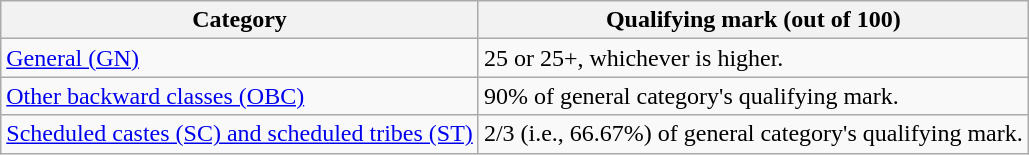<table class="wikitable">
<tr>
<th>Category</th>
<th>Qualifying mark (out of 100)</th>
</tr>
<tr>
<td><a href='#'>General (GN)</a></td>
<td>25 or 25+, whichever is higher.</td>
</tr>
<tr>
<td><a href='#'>Other backward classes (OBC)</a></td>
<td>90% of general category's qualifying mark.</td>
</tr>
<tr>
<td><a href='#'>Scheduled castes (SC) and scheduled tribes (ST)</a></td>
<td>2/3 (i.e., 66.67%) of general category's qualifying mark.</td>
</tr>
</table>
